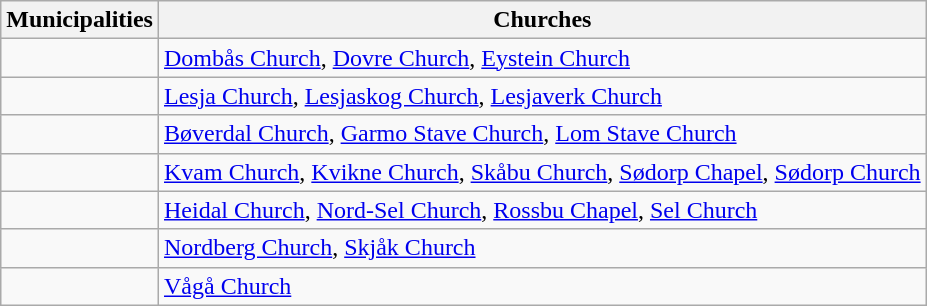<table class="wikitable">
<tr>
<th>Municipalities</th>
<th>Churches</th>
</tr>
<tr>
<td></td>
<td><a href='#'>Dombås Church</a>, <a href='#'>Dovre Church</a>, <a href='#'>Eystein Church</a></td>
</tr>
<tr>
<td></td>
<td><a href='#'>Lesja Church</a>, <a href='#'>Lesjaskog Church</a>, <a href='#'>Lesjaverk Church</a></td>
</tr>
<tr>
<td></td>
<td><a href='#'>Bøverdal Church</a>, <a href='#'>Garmo Stave Church</a>, <a href='#'>Lom Stave Church</a></td>
</tr>
<tr>
<td></td>
<td><a href='#'>Kvam Church</a>, <a href='#'>Kvikne Church</a>, <a href='#'>Skåbu Church</a>, <a href='#'>Sødorp Chapel</a>, <a href='#'>Sødorp Church</a></td>
</tr>
<tr>
<td></td>
<td><a href='#'>Heidal Church</a>, <a href='#'>Nord-Sel Church</a>, <a href='#'>Rossbu Chapel</a>, <a href='#'>Sel Church</a></td>
</tr>
<tr>
<td></td>
<td><a href='#'>Nordberg Church</a>, <a href='#'>Skjåk Church</a></td>
</tr>
<tr>
<td></td>
<td><a href='#'>Vågå Church</a></td>
</tr>
</table>
